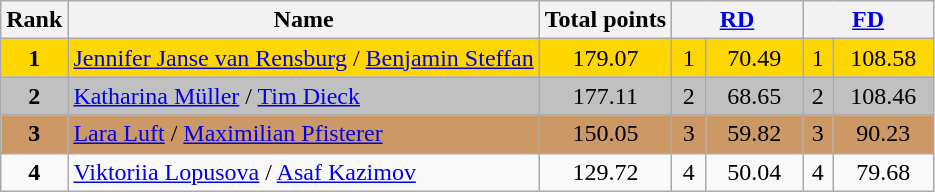<table class="wikitable sortable">
<tr>
<th>Rank</th>
<th>Name</th>
<th>Total points</th>
<th colspan="2" width="80px"><a href='#'>RD</a></th>
<th colspan="2" width="80px"><a href='#'>FD</a></th>
</tr>
<tr bgcolor="gold">
<td align="center"><strong>1</strong></td>
<td><a href='#'>Jennifer Janse van Rensburg</a> / <a href='#'>Benjamin Steffan</a></td>
<td align="center">179.07</td>
<td align="center">1</td>
<td align="center">70.49</td>
<td align="center">1</td>
<td align="center">108.58</td>
</tr>
<tr bgcolor="silver">
<td align="center"><strong>2</strong></td>
<td><a href='#'>Katharina Müller</a> / <a href='#'>Tim Dieck</a></td>
<td align="center">177.11</td>
<td align="center">2</td>
<td align="center">68.65</td>
<td align="center">2</td>
<td align="center">108.46</td>
</tr>
<tr bgcolor="cc9966">
<td align="center"><strong>3</strong></td>
<td><a href='#'>Lara Luft</a> / <a href='#'>Maximilian Pfisterer</a></td>
<td align="center">150.05</td>
<td align="center">3</td>
<td align="center">59.82</td>
<td align="center">3</td>
<td align="center">90.23</td>
</tr>
<tr>
<td align="center"><strong>4</strong></td>
<td><a href='#'>Viktoriia Lopusova</a> / <a href='#'>Asaf Kazimov</a></td>
<td align="center">129.72</td>
<td align="center">4</td>
<td align="center">50.04</td>
<td align="center">4</td>
<td align="center">79.68</td>
</tr>
</table>
